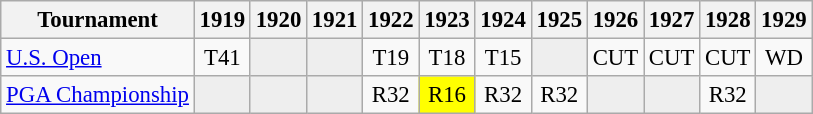<table class="wikitable" style="font-size:95%;text-align:center;">
<tr>
<th>Tournament</th>
<th>1919</th>
<th>1920</th>
<th>1921</th>
<th>1922</th>
<th>1923</th>
<th>1924</th>
<th>1925</th>
<th>1926</th>
<th>1927</th>
<th>1928</th>
<th>1929</th>
</tr>
<tr>
<td align=left><a href='#'>U.S. Open</a></td>
<td>T41</td>
<td style="background:#eeeeee;"></td>
<td style="background:#eeeeee;"></td>
<td>T19</td>
<td>T18</td>
<td>T15</td>
<td style="background:#eeeeee;"></td>
<td>CUT</td>
<td>CUT</td>
<td>CUT</td>
<td>WD</td>
</tr>
<tr>
<td align=left><a href='#'>PGA Championship</a></td>
<td style="background:#eeeeee;"></td>
<td style="background:#eeeeee;"></td>
<td style="background:#eeeeee;"></td>
<td>R32</td>
<td style="background:yellow;">R16</td>
<td>R32</td>
<td>R32</td>
<td style="background:#eeeeee;"></td>
<td style="background:#eeeeee;"></td>
<td>R32</td>
<td style="background:#eeeeee;"></td>
</tr>
</table>
